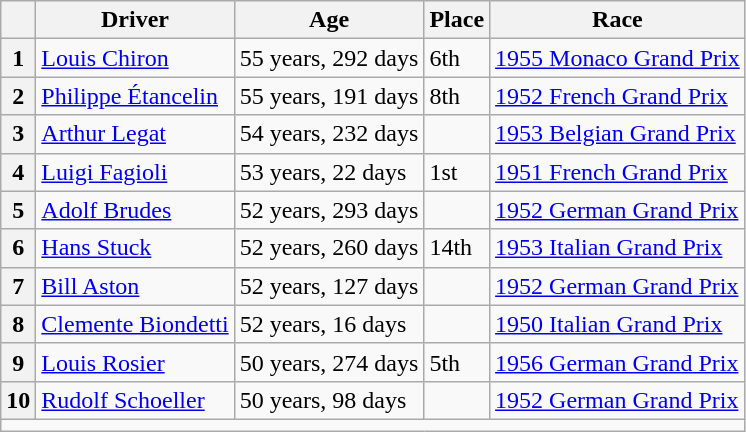<table class="wikitable">
<tr>
<th></th>
<th>Driver</th>
<th>Age</th>
<th>Place</th>
<th>Race</th>
</tr>
<tr>
<th>1</th>
<td> <a href='#'>Louis Chiron</a></td>
<td>55 years, 292 days</td>
<td>6th</td>
<td><a href='#'>1955 Monaco Grand Prix</a></td>
</tr>
<tr>
<th>2</th>
<td> <a href='#'>Philippe Étancelin</a></td>
<td>55 years, 191 days</td>
<td>8th</td>
<td><a href='#'>1952 French Grand Prix</a></td>
</tr>
<tr>
<th>3</th>
<td> <a href='#'>Arthur Legat</a></td>
<td>54 years, 232 days</td>
<td></td>
<td><a href='#'>1953 Belgian Grand Prix</a></td>
</tr>
<tr>
<th>4</th>
<td> <a href='#'>Luigi Fagioli</a></td>
<td>53 years, 22 days</td>
<td>1st</td>
<td><a href='#'>1951 French Grand Prix</a></td>
</tr>
<tr>
<th>5</th>
<td> <a href='#'>Adolf Brudes</a></td>
<td>52 years, 293 days</td>
<td></td>
<td><a href='#'>1952 German Grand Prix</a></td>
</tr>
<tr>
<th>6</th>
<td> <a href='#'>Hans Stuck</a></td>
<td>52 years, 260 days</td>
<td>14th</td>
<td><a href='#'>1953 Italian Grand Prix</a></td>
</tr>
<tr>
<th>7</th>
<td> <a href='#'>Bill Aston</a></td>
<td>52 years, 127 days</td>
<td></td>
<td><a href='#'>1952 German Grand Prix</a></td>
</tr>
<tr>
<th>8</th>
<td> <a href='#'>Clemente Biondetti</a></td>
<td>52 years, 16 days</td>
<td></td>
<td><a href='#'>1950 Italian Grand Prix</a></td>
</tr>
<tr>
<th>9</th>
<td> <a href='#'>Louis Rosier</a></td>
<td>50 years, 274 days</td>
<td>5th</td>
<td><a href='#'>1956 German Grand Prix</a></td>
</tr>
<tr>
<th>10</th>
<td> <a href='#'>Rudolf Schoeller</a></td>
<td>50 years, 98 days</td>
<td></td>
<td><a href='#'>1952 German Grand Prix</a></td>
</tr>
<tr>
<td colspan=5></td>
</tr>
</table>
